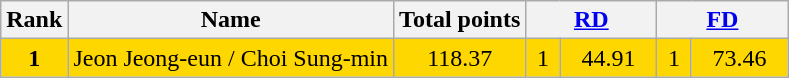<table class="wikitable sortable">
<tr>
<th>Rank</th>
<th>Name</th>
<th>Total points</th>
<th colspan="2" width="80px"><a href='#'>RD</a></th>
<th colspan="2" width="80px"><a href='#'>FD</a></th>
</tr>
<tr bgcolor="gold">
<td align="center"><strong>1</strong></td>
<td>Jeon Jeong-eun / Choi Sung-min</td>
<td align="center">118.37</td>
<td align="center">1</td>
<td align="center">44.91</td>
<td align="center">1</td>
<td align="center">73.46</td>
</tr>
</table>
